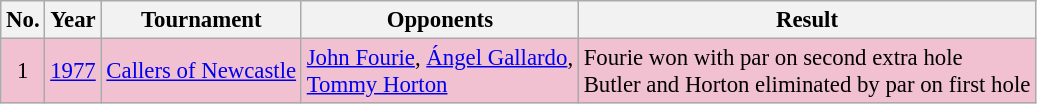<table class="wikitable" style="font-size:95%;">
<tr>
<th>No.</th>
<th>Year</th>
<th>Tournament</th>
<th>Opponents</th>
<th>Result</th>
</tr>
<tr style="background:#F2C1D1;">
<td align=center>1</td>
<td><a href='#'>1977</a></td>
<td><a href='#'>Callers of Newcastle</a></td>
<td> <a href='#'>John Fourie</a>,  <a href='#'>Ángel Gallardo</a>,<br> <a href='#'>Tommy Horton</a></td>
<td>Fourie won with par on second extra hole<br>Butler and Horton eliminated by par on first hole</td>
</tr>
</table>
